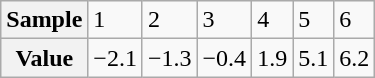<table class="wikitable">
<tr>
<th>Sample</th>
<td>1</td>
<td>2</td>
<td>3</td>
<td>4</td>
<td>5</td>
<td>6</td>
</tr>
<tr>
<th>Value</th>
<td>−2.1</td>
<td>−1.3</td>
<td>−0.4</td>
<td>1.9</td>
<td>5.1</td>
<td>6.2</td>
</tr>
</table>
